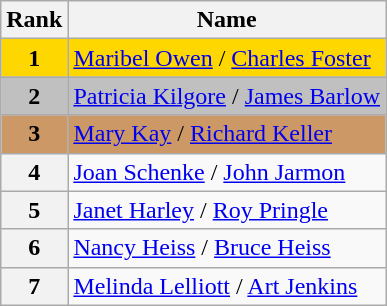<table class="wikitable">
<tr>
<th>Rank</th>
<th>Name</th>
</tr>
<tr bgcolor="gold">
<td align="center"><strong>1</strong></td>
<td><a href='#'>Maribel Owen</a> / <a href='#'>Charles Foster</a></td>
</tr>
<tr bgcolor="silver">
<td align="center"><strong>2</strong></td>
<td><a href='#'>Patricia Kilgore</a> / <a href='#'>James Barlow</a></td>
</tr>
<tr bgcolor="cc9966">
<td align="center"><strong>3</strong></td>
<td><a href='#'>Mary Kay</a> / <a href='#'>Richard Keller</a></td>
</tr>
<tr>
<th>4</th>
<td><a href='#'>Joan Schenke</a> / <a href='#'>John Jarmon</a></td>
</tr>
<tr>
<th>5</th>
<td><a href='#'>Janet Harley</a> / <a href='#'>Roy Pringle</a></td>
</tr>
<tr>
<th>6</th>
<td><a href='#'>Nancy Heiss</a> / <a href='#'>Bruce Heiss</a></td>
</tr>
<tr>
<th>7</th>
<td><a href='#'>Melinda Lelliott</a> / <a href='#'>Art Jenkins</a></td>
</tr>
</table>
